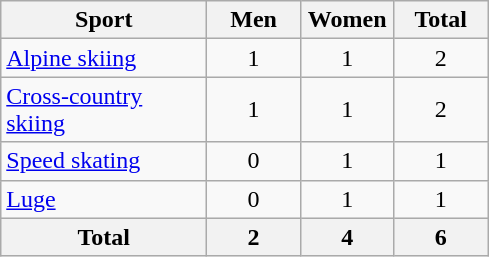<table class="wikitable sortable" style="text-align:center;">
<tr>
<th width=130>Sport</th>
<th width=55>Men</th>
<th width=55>Women</th>
<th width=55>Total</th>
</tr>
<tr>
<td align=left><a href='#'>Alpine skiing</a></td>
<td>1</td>
<td>1</td>
<td>2</td>
</tr>
<tr>
<td align=left><a href='#'>Cross-country skiing</a></td>
<td>1</td>
<td>1</td>
<td>2</td>
</tr>
<tr>
<td align=left><a href='#'>Speed skating</a></td>
<td>0</td>
<td>1</td>
<td>1</td>
</tr>
<tr>
<td align=left><a href='#'>Luge</a></td>
<td>0</td>
<td>1</td>
<td>1</td>
</tr>
<tr>
<th>Total</th>
<th>2</th>
<th>4</th>
<th>6</th>
</tr>
</table>
